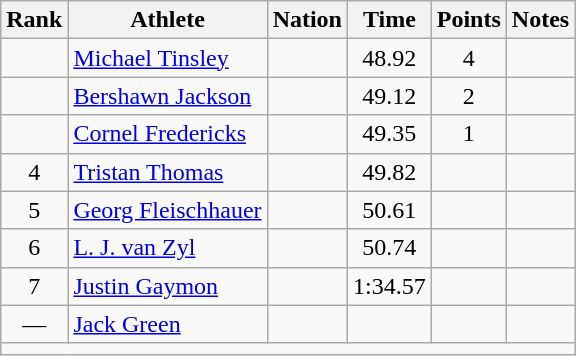<table class="wikitable mw-datatable sortable" style="text-align:center;">
<tr>
<th>Rank</th>
<th>Athlete</th>
<th>Nation</th>
<th>Time</th>
<th>Points</th>
<th>Notes</th>
</tr>
<tr>
<td></td>
<td align=left><a href='#'>Michael Tinsley</a></td>
<td align=left></td>
<td>48.92</td>
<td>4</td>
<td></td>
</tr>
<tr>
<td></td>
<td align=left><a href='#'>Bershawn Jackson</a></td>
<td align=left></td>
<td>49.12</td>
<td>2</td>
<td></td>
</tr>
<tr>
<td></td>
<td align=left><a href='#'>Cornel Fredericks</a></td>
<td align=left></td>
<td>49.35</td>
<td>1</td>
<td></td>
</tr>
<tr>
<td>4</td>
<td align=left><a href='#'>Tristan Thomas</a></td>
<td align=left></td>
<td>49.82</td>
<td></td>
<td></td>
</tr>
<tr>
<td>5</td>
<td align=left><a href='#'>Georg Fleischhauer</a></td>
<td align=left></td>
<td>50.61</td>
<td></td>
<td></td>
</tr>
<tr>
<td>6</td>
<td align=left><a href='#'>L. J. van Zyl</a></td>
<td align=left></td>
<td>50.74</td>
<td></td>
<td></td>
</tr>
<tr>
<td>7</td>
<td align=left><a href='#'>Justin Gaymon</a></td>
<td align=left></td>
<td>1:34.57</td>
<td></td>
<td></td>
</tr>
<tr>
<td>—</td>
<td align=left><a href='#'>Jack Green</a></td>
<td align=left></td>
<td></td>
<td></td>
<td></td>
</tr>
<tr class="sortbottom">
<td colspan=6></td>
</tr>
</table>
